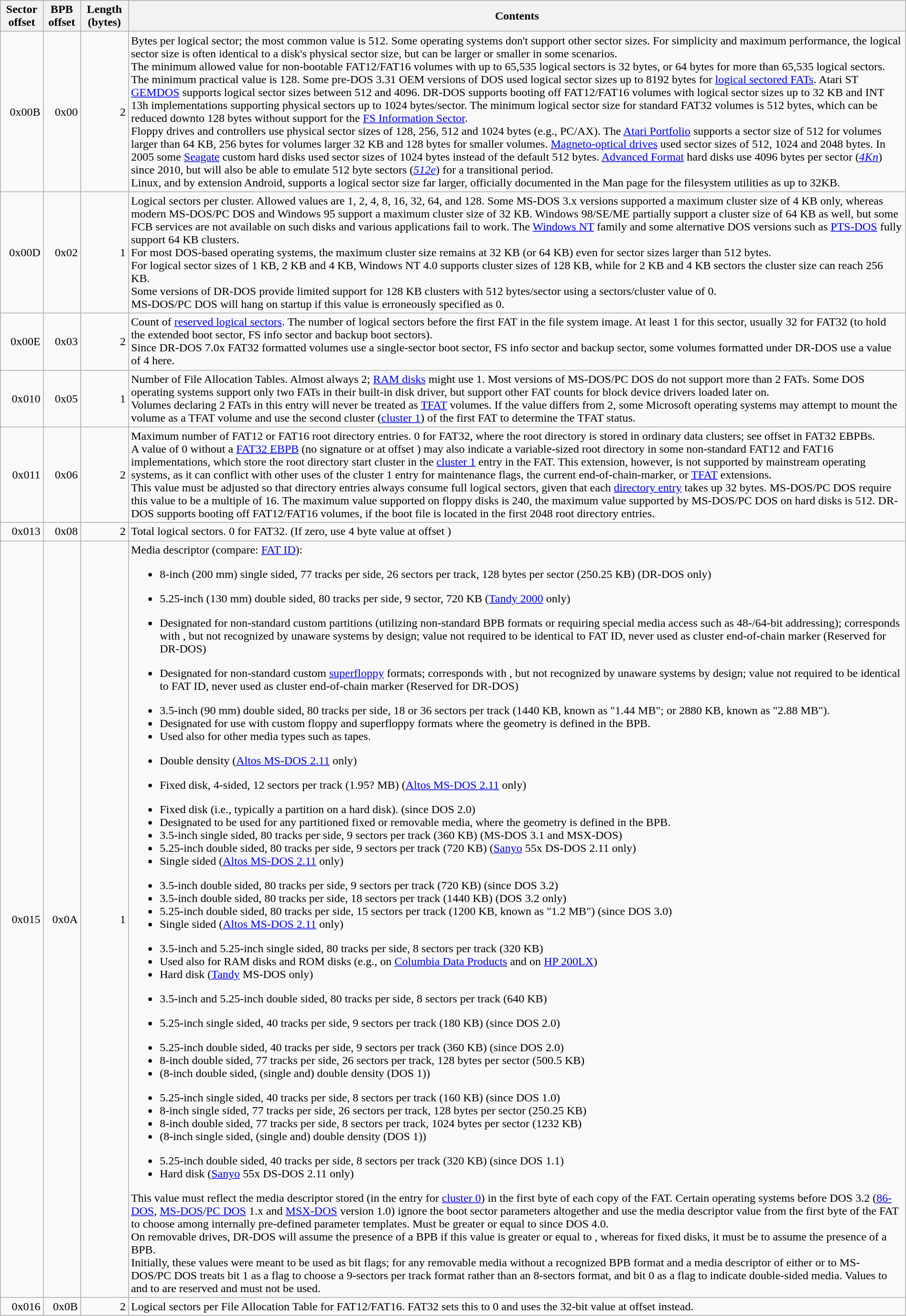<table class="wikitable sortable mw-collapsible mw-collapsed" width="100%">
<tr>
<th>Sector offset</th>
<th>BPB offset</th>
<th>Length (bytes)</th>
<th>Contents</th>
</tr>
<tr>
<td style="text-align:right;">0x00B</td>
<td style="text-align:right;">0x00</td>
<td style="text-align:right;">2</td>
<td>Bytes per logical sector; the most common value is 512. Some operating systems don't support other sector sizes. For simplicity and maximum performance, the logical sector size is often identical to a disk's physical sector size, but can be larger or smaller in some scenarios.<br>The minimum allowed value for non-bootable FAT12/FAT16 volumes with up to 65,535 logical sectors is 32 bytes, or 64 bytes for more than 65,535 logical sectors. The minimum practical value is 128. Some pre-DOS 3.31 OEM versions of DOS used logical sector sizes up to 8192 bytes for <a href='#'>logical sectored FATs</a>. Atari ST <a href='#'>GEMDOS</a> supports logical sector sizes between 512 and 4096. DR-DOS supports booting off FAT12/FAT16 volumes with logical sector sizes up to 32 KB and INT 13h implementations supporting physical sectors up to 1024 bytes/sector.
The minimum logical sector size for standard FAT32 volumes is 512 bytes, which can be reduced downto 128 bytes without support for the <a href='#'>FS Information Sector</a>.<br>Floppy drives and controllers use physical sector sizes of 128, 256, 512 and 1024 bytes (e.g., PC/AX). The <a href='#'>Atari Portfolio</a> supports a sector size of 512 for volumes larger than 64 KB, 256 bytes for volumes larger 32 KB and 128 bytes for smaller volumes. <a href='#'>Magneto-optical drives</a> used sector sizes of 512, 1024 and 2048 bytes. In 2005 some <a href='#'>Seagate</a> custom hard disks used sector sizes of 1024 bytes instead of the default 512 bytes. <a href='#'>Advanced Format</a> hard disks use 4096 bytes per sector (<em><a href='#'>4Kn</a></em>) since 2010, but will also be able to emulate 512 byte sectors (<em><a href='#'>512e</a></em>) for a transitional period.<br>Linux, and by extension Android, supports a logical sector size far larger, officially documented in the Man page for the filesystem utilities as up to 32KB.</td>
</tr>
<tr>
<td style="text-align:right;">0x00D</td>
<td style="text-align:right;">0x02</td>
<td style="text-align:right;">1</td>
<td>Logical sectors per cluster. Allowed values are 1, 2, 4, 8, 16, 32, 64, and 128. Some MS-DOS 3.x versions supported a maximum cluster size of 4 KB only, whereas modern MS-DOS/PC DOS and Windows 95 support a maximum cluster size of 32 KB. Windows 98/SE/ME partially support a cluster size of 64 KB as well, but some FCB services are not available on such disks and various applications fail to work. The <a href='#'>Windows NT</a> family and some alternative DOS versions such as <a href='#'>PTS-DOS</a> fully support 64 KB clusters.<br>For most DOS-based operating systems, the maximum cluster size remains at 32 KB (or 64 KB) even for sector sizes larger than 512 bytes.<br>For logical sector sizes of 1 KB, 2 KB and 4 KB, Windows NT 4.0 supports cluster sizes of 128 KB, while for 2 KB and 4 KB sectors the cluster size can reach 256 KB.<br>Some versions of DR-DOS provide limited support for 128 KB clusters with 512 bytes/sector using a sectors/cluster value of 0.<br>MS-DOS/PC DOS will hang on startup if this value is erroneously specified as 0.</td>
</tr>
<tr>
<td style="text-align:right;">0x00E</td>
<td style="text-align:right;">0x03</td>
<td style="text-align:right;">2</td>
<td>Count of <a href='#'>reserved logical sectors</a>. The number of logical sectors before the first FAT in the file system image. At least 1 for this sector, usually 32 for FAT32 (to hold the extended boot sector, FS info sector and backup boot sectors).<br>Since DR-DOS 7.0x FAT32 formatted volumes use a single-sector boot sector, FS info sector and backup sector, some volumes formatted under DR-DOS use a value of 4 here.</td>
</tr>
<tr>
<td style="text-align:right;">0x010</td>
<td style="text-align:right;">0x05</td>
<td style="text-align:right;">1</td>
<td>Number of File Allocation Tables. Almost always 2; <a href='#'>RAM disks</a> might use 1. Most versions of MS-DOS/PC DOS do not support more than 2 FATs. Some DOS operating systems support only two FATs in their built-in disk driver, but support other FAT counts for block device drivers loaded later on.<br>Volumes declaring 2 FATs in this entry will never be treated as <a href='#'>TFAT</a> volumes. If the value differs from 2, some Microsoft operating systems may attempt to mount the volume as a TFAT volume and use the second cluster (<a href='#'>cluster 1</a>) of the first FAT to determine the TFAT status.</td>
</tr>
<tr>
<td style="text-align:right;">0x011</td>
<td style="text-align:right;">0x06</td>
<td style="text-align:right;">2</td>
<td>Maximum number of FAT12 or FAT16 root directory entries. 0 for FAT32, where the root directory is stored in ordinary data clusters; see offset  in FAT32 EBPBs.<br>A value of 0 without a <a href='#'>FAT32 EBPB</a> (no signature  or  at offset ) may also indicate a variable-sized root directory in some non-standard FAT12 and FAT16 implementations, which store the root directory start cluster in the <a href='#'>cluster 1</a> entry in the FAT. This extension, however, is not supported by mainstream operating systems, as it can conflict with other uses of the cluster 1 entry for maintenance flags, the current end-of-chain-marker, or <a href='#'>TFAT</a> extensions.<br>This value must be adjusted so that directory entries always consume full logical sectors, given that each <a href='#'>directory entry</a> takes up 32 bytes. MS-DOS/PC DOS require this value to be a multiple of 16. The maximum value supported on floppy disks is 240, the maximum value supported by MS-DOS/PC DOS on hard disks is 512. DR-DOS supports booting off FAT12/FAT16 volumes, if the boot file is located in the first 2048 root directory entries.</td>
</tr>
<tr>
<td style="text-align:right;">0x013</td>
<td style="text-align:right;">0x08</td>
<td style="text-align:right;">2</td>
<td>Total logical sectors. 0 for FAT32. (If zero, use 4 byte value at offset )</td>
</tr>
<tr>
<td style="text-align:right;">0x015</td>
<td style="text-align:right;">0x0A</td>
<td style="text-align:right;">1</td>
<td>Media descriptor (compare: <a href='#'>FAT ID</a>):<br><ul><li>8-inch (200 mm) single sided, 77 tracks per side, 26 sectors per track, 128 bytes per sector (250.25 KB) (DR-DOS only)</li></ul><ul><li>5.25-inch (130 mm) double sided, 80 tracks per side, 9 sector, 720 KB (<a href='#'>Tandy 2000</a> only)</li></ul><ul><li>Designated for non-standard custom partitions (utilizing non-standard BPB formats or requiring special media access such as 48-/64-bit addressing); corresponds with , but not recognized by unaware systems by design; value not required to be identical to FAT ID, never used as cluster end-of-chain marker (Reserved for DR-DOS)</li></ul><ul><li>Designated for non-standard custom <a href='#'>superfloppy</a> formats; corresponds with , but not recognized by unaware systems by design; value not required to be identical to FAT ID, never used as cluster end-of-chain marker (Reserved for DR-DOS)</li></ul><ul><li>3.5-inch (90 mm) double sided, 80 tracks per side, 18 or 36 sectors per track (1440 KB, known as "1.44 MB"; or 2880 KB, known as "2.88 MB").</li><li>Designated for use with custom floppy and superfloppy formats where the geometry is defined in the BPB.</li><li>Used also for other media types such as tapes.</li></ul><ul><li>Double density (<a href='#'>Altos MS-DOS 2.11</a> only)</li></ul><ul><li>Fixed disk, 4-sided, 12 sectors per track (1.95? MB) (<a href='#'>Altos MS-DOS 2.11</a> only)</li></ul><ul><li>Fixed disk (i.e., typically a partition on a hard disk). (since DOS 2.0)</li><li>Designated to be used for any partitioned fixed or removable media, where the geometry is defined in the BPB.</li><li>3.5-inch single sided, 80 tracks per side, 9 sectors per track (360 KB) (MS-DOS 3.1 and MSX-DOS)</li><li>5.25-inch double sided, 80 tracks per side, 9 sectors per track (720 KB) (<a href='#'>Sanyo</a> 55x DS-DOS 2.11 only)</li><li>Single sided (<a href='#'>Altos MS-DOS 2.11</a> only)</li></ul><ul><li>3.5-inch double sided, 80 tracks per side, 9 sectors per track (720 KB) (since DOS 3.2)</li><li>3.5-inch double sided, 80 tracks per side, 18 sectors per track (1440 KB) (DOS 3.2 only)</li><li>5.25-inch double sided, 80 tracks per side, 15 sectors per track (1200 KB, known as "1.2 MB") (since DOS 3.0)</li><li>Single sided (<a href='#'>Altos MS-DOS 2.11</a> only)</li></ul><ul><li>3.5-inch and 5.25-inch single sided, 80 tracks per side, 8 sectors per track (320 KB)</li><li>Used also for RAM disks and ROM disks (e.g., on <a href='#'>Columbia Data Products</a> and on <a href='#'>HP&nbsp;200LX</a>)</li><li>Hard disk (<a href='#'>Tandy</a> MS-DOS only)</li></ul><ul><li>3.5-inch and 5.25-inch double sided, 80 tracks per side, 8 sectors per track (640 KB)</li></ul><ul><li>5.25-inch single sided, 40 tracks per side, 9 sectors per track (180 KB) (since DOS 2.0)</li></ul><ul><li>5.25-inch double sided, 40 tracks per side, 9 sectors per track (360 KB) (since DOS 2.0)</li><li>8-inch double sided, 77 tracks per side, 26 sectors per track, 128 bytes per sector (500.5 KB)</li><li>(8-inch double sided, (single and) double density (DOS 1))</li></ul><ul><li>5.25-inch single sided, 40 tracks per side, 8 sectors per track (160 KB) (since DOS 1.0)</li><li>8-inch single sided, 77 tracks per side, 26 sectors per track, 128 bytes per sector (250.25 KB)</li><li>8-inch double sided, 77 tracks per side, 8 sectors per track, 1024 bytes per sector (1232 KB)</li><li>(8-inch single sided, (single and) double density (DOS 1))</li></ul><ul><li>5.25-inch double sided, 40 tracks per side, 8 sectors per track (320 KB) (since DOS 1.1)</li><li>Hard disk (<a href='#'>Sanyo</a> 55x DS-DOS 2.11 only)</li></ul>This value must reflect the media descriptor stored (in the entry for <a href='#'>cluster 0</a>) in the first byte of each copy of the FAT.
Certain operating systems before DOS 3.2 (<a href='#'>86-DOS</a>, <a href='#'>MS-DOS</a>/<a href='#'>PC&nbsp;DOS</a> 1.x and <a href='#'>MSX-DOS</a> version 1.0) ignore the boot sector parameters altogether and use the media descriptor value from the first byte of the FAT to choose among internally pre-defined parameter templates. Must be greater or equal to  since DOS 4.0.<br>On removable drives, DR-DOS will assume the presence of a BPB if this value is greater or equal to , whereas for fixed disks, it must be  to assume the presence of a BPB.<br>Initially, these values were meant to be used as bit flags; for any removable media without a recognized BPB format and a media descriptor of either  or  to  MS-DOS/PC DOS treats bit 1 as a flag to choose a 9-sectors per track format rather than an 8-sectors format, and bit 0 as a flag to indicate double-sided media.
Values  to  and  to  are reserved and must not be used.</td>
</tr>
<tr>
<td style="text-align:right;">0x016</td>
<td style="text-align:right;">0x0B</td>
<td style="text-align:right;">2</td>
<td>Logical sectors per File Allocation Table for FAT12/FAT16.  FAT32 sets this to 0 and uses the 32-bit value at offset  instead.</td>
</tr>
</table>
